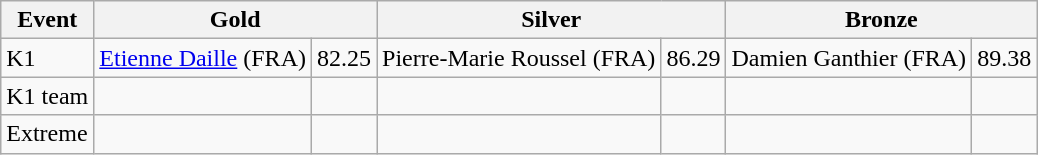<table class="wikitable">
<tr>
<th colspan="1">Event</th>
<th colspan="2">Gold</th>
<th colspan="2">Silver</th>
<th colspan="2">Bronze</th>
</tr>
<tr>
<td>K1</td>
<td><a href='#'>Etienne Daille</a> (FRA)</td>
<td>82.25</td>
<td>Pierre-Marie Roussel (FRA)</td>
<td>86.29</td>
<td>Damien Ganthier (FRA)</td>
<td>89.38</td>
</tr>
<tr>
<td>K1 team</td>
<td></td>
<td></td>
<td></td>
<td></td>
<td></td>
<td></td>
</tr>
<tr>
<td>Extreme</td>
<td></td>
<td></td>
<td></td>
<td></td>
<td></td>
<td></td>
</tr>
</table>
